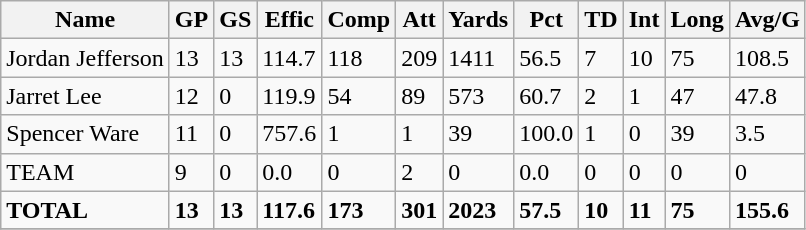<table class="wikitable" style="white-space:nowrap;">
<tr>
<th>Name</th>
<th>GP</th>
<th>GS</th>
<th>Effic</th>
<th>Comp</th>
<th>Att</th>
<th>Yards</th>
<th>Pct</th>
<th>TD</th>
<th>Int</th>
<th>Long</th>
<th>Avg/G</th>
</tr>
<tr>
<td>Jordan Jefferson</td>
<td>13</td>
<td>13</td>
<td>114.7</td>
<td>118</td>
<td>209</td>
<td>1411</td>
<td>56.5</td>
<td>7</td>
<td>10</td>
<td>75</td>
<td>108.5</td>
</tr>
<tr>
<td>Jarret Lee</td>
<td>12</td>
<td>0</td>
<td>119.9</td>
<td>54</td>
<td>89</td>
<td>573</td>
<td>60.7</td>
<td>2</td>
<td>1</td>
<td>47</td>
<td>47.8</td>
</tr>
<tr>
<td>Spencer Ware</td>
<td>11</td>
<td>0</td>
<td>757.6</td>
<td>1</td>
<td>1</td>
<td>39</td>
<td>100.0</td>
<td>1</td>
<td>0</td>
<td>39</td>
<td>3.5</td>
</tr>
<tr>
<td>TEAM</td>
<td>9</td>
<td>0</td>
<td>0.0</td>
<td>0</td>
<td>2</td>
<td>0</td>
<td>0.0</td>
<td>0</td>
<td>0</td>
<td>0</td>
<td>0</td>
</tr>
<tr>
<td><strong>TOTAL</strong></td>
<td><strong>13</strong></td>
<td><strong>13</strong></td>
<td><strong>117.6</strong></td>
<td><strong>173</strong></td>
<td><strong>301</strong></td>
<td><strong>2023</strong></td>
<td><strong>57.5</strong></td>
<td><strong>10</strong></td>
<td><strong>11</strong></td>
<td><strong>75</strong></td>
<td><strong>155.6</strong></td>
</tr>
<tr>
</tr>
</table>
